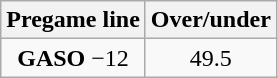<table class="wikitable">
<tr align="center">
<th style=>Pregame line</th>
<th style=>Over/under</th>
</tr>
<tr align="center">
<td><strong>GASO</strong> −12</td>
<td>49.5</td>
</tr>
</table>
